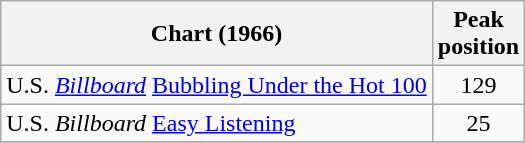<table class="wikitable sortable">
<tr>
<th>Chart (1966)</th>
<th>Peak<br>position</th>
</tr>
<tr>
<td>U.S. <em><a href='#'>Billboard</a></em> <a href='#'>Bubbling Under the Hot 100</a></td>
<td style="text-align:center;">129</td>
</tr>
<tr>
<td>U.S. <em>Billboard</em> <a href='#'>Easy Listening</a></td>
<td style="text-align:center;">25</td>
</tr>
<tr>
</tr>
</table>
